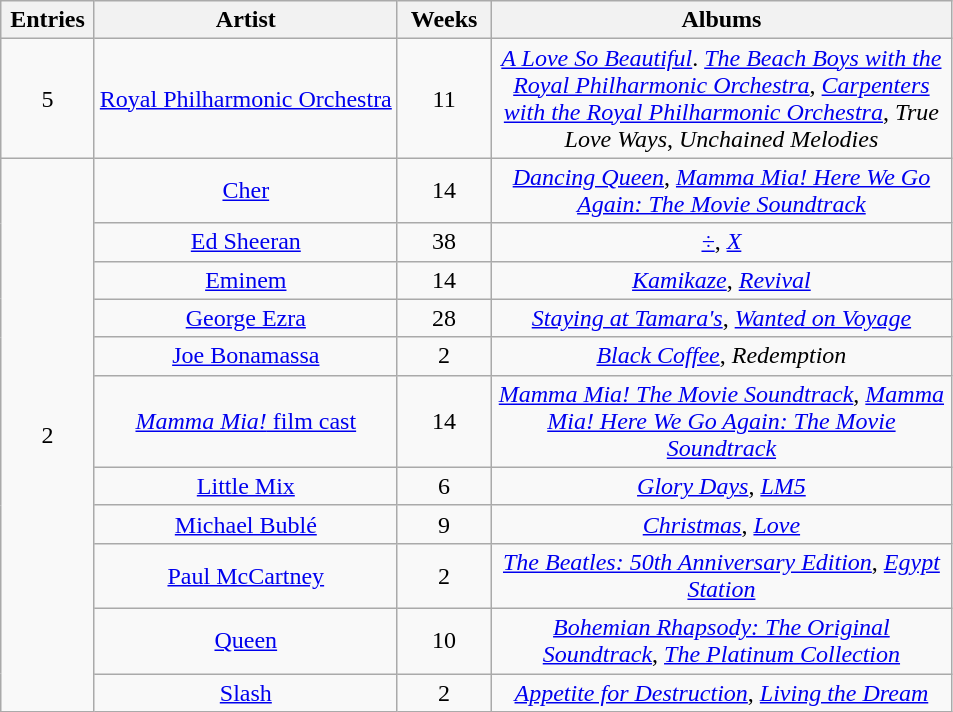<table class="wikitable sortable" style="text-align: center;">
<tr>
<th scope="col" style="width:55px;" data-sort-type="number">Entries</th>
<th scope="col" style="text-align:center;">Artist</th>
<th scope="col" style="width:55px;" data-sort-type="number">Weeks</th>
<th scope="col" style="width:300px;">Albums</th>
</tr>
<tr>
<td rowspan="1">5</td>
<td><a href='#'>Royal Philharmonic Orchestra</a></td>
<td>11</td>
<td><em><a href='#'>A Love So Beautiful</a></em>. <em><a href='#'>The Beach Boys with the Royal Philharmonic Orchestra</a></em>, <em><a href='#'>Carpenters with the Royal Philharmonic Orchestra</a></em>, <em>True Love Ways</em>, <em>Unchained Melodies</em></td>
</tr>
<tr>
<td rowspan="11">2</td>
<td><a href='#'>Cher</a> </td>
<td>14</td>
<td><em><a href='#'>Dancing Queen</a></em>, <em><a href='#'>Mamma Mia! Here We Go Again: The Movie Soundtrack</a></em></td>
</tr>
<tr>
<td><a href='#'>Ed Sheeran</a> </td>
<td>38</td>
<td><em><a href='#'>÷</a></em>, <em><a href='#'>X</a></em></td>
</tr>
<tr>
<td><a href='#'>Eminem</a> </td>
<td>14</td>
<td><em><a href='#'>Kamikaze</a></em>, <em><a href='#'>Revival</a></em></td>
</tr>
<tr>
<td><a href='#'>George Ezra</a></td>
<td>28</td>
<td><em><a href='#'>Staying at Tamara's</a></em>, <em><a href='#'>Wanted on Voyage</a></em></td>
</tr>
<tr>
<td><a href='#'>Joe Bonamassa</a></td>
<td>2</td>
<td><em><a href='#'>Black Coffee</a></em>, <em>Redemption</em></td>
</tr>
<tr>
<td><a href='#'><em>Mamma Mia!</em> film cast</a></td>
<td>14</td>
<td><em><a href='#'>Mamma Mia! The Movie Soundtrack</a></em>, <em><a href='#'>Mamma Mia! Here We Go Again: The Movie Soundtrack</a></em></td>
</tr>
<tr>
<td><a href='#'>Little Mix</a></td>
<td>6</td>
<td><em><a href='#'>Glory Days</a></em>, <em><a href='#'>LM5</a></em></td>
</tr>
<tr>
<td><a href='#'>Michael Bublé</a></td>
<td>9</td>
<td><em><a href='#'>Christmas</a></em>, <em><a href='#'>Love</a></em></td>
</tr>
<tr>
<td><a href='#'>Paul McCartney</a> </td>
<td>2</td>
<td><em><a href='#'>The Beatles: 50th Anniversary Edition</a></em>, <em><a href='#'>Egypt Station</a></em></td>
</tr>
<tr>
<td><a href='#'>Queen</a></td>
<td>10</td>
<td><em><a href='#'>Bohemian Rhapsody: The Original Soundtrack</a></em>, <em><a href='#'>The Platinum Collection</a></em></td>
</tr>
<tr>
<td><a href='#'>Slash</a> </td>
<td>2</td>
<td><em><a href='#'>Appetite for Destruction</a></em>, <em><a href='#'>Living the Dream</a></em></td>
</tr>
</table>
